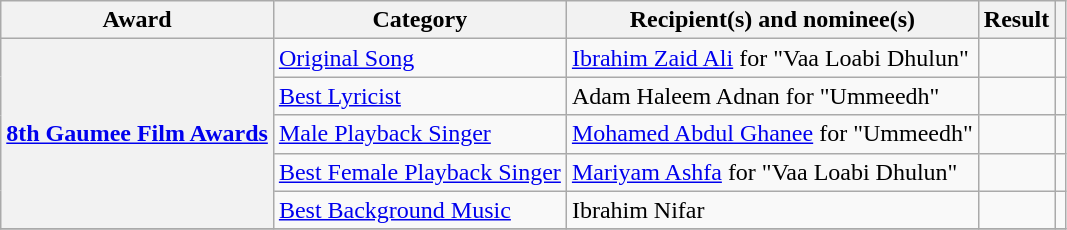<table class="wikitable plainrowheaders sortable">
<tr>
<th scope="col">Award</th>
<th scope="col">Category</th>
<th scope="col">Recipient(s) and nominee(s)</th>
<th scope="col">Result</th>
<th scope="col" class="unsortable"></th>
</tr>
<tr>
<th scope="row" rowspan="5"><a href='#'>8th Gaumee Film Awards</a></th>
<td><a href='#'>Original Song</a></td>
<td><a href='#'>Ibrahim Zaid Ali</a> for "Vaa Loabi Dhulun"</td>
<td></td>
<td style="text-align:center;"></td>
</tr>
<tr>
<td><a href='#'>Best Lyricist</a></td>
<td>Adam Haleem Adnan for "Ummeedh"</td>
<td></td>
<td style="text-align:center;"></td>
</tr>
<tr>
<td><a href='#'>Male Playback Singer</a></td>
<td><a href='#'>Mohamed Abdul Ghanee</a> for "Ummeedh"</td>
<td></td>
<td style="text-align:center;"></td>
</tr>
<tr>
<td><a href='#'>Best Female Playback Singer</a></td>
<td><a href='#'>Mariyam Ashfa</a> for "Vaa Loabi Dhulun"</td>
<td></td>
<td style="text-align:center;"></td>
</tr>
<tr>
<td><a href='#'>Best Background Music</a></td>
<td>Ibrahim Nifar</td>
<td></td>
<td style="text-align:center;"></td>
</tr>
<tr>
</tr>
</table>
